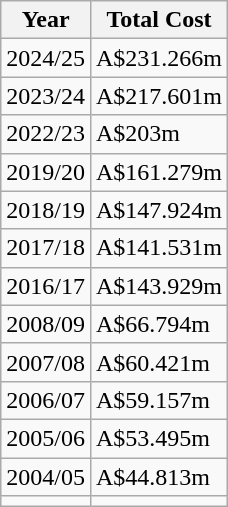<table border="1" cellspacing="0" cellpadding="5" style="border-collapse:collapse;" class="wikitable">
<tr>
<th>Year</th>
<th>Total Cost</th>
</tr>
<tr>
<td>2024/25</td>
<td>A$231.266m </td>
</tr>
<tr>
<td>2023/24</td>
<td>A$217.601m </td>
</tr>
<tr>
<td>2022/23</td>
<td>A$203m </td>
</tr>
<tr>
<td>2019/20</td>
<td>A$161.279m </td>
</tr>
<tr>
<td>2018/19</td>
<td>A$147.924m </td>
</tr>
<tr>
<td>2017/18</td>
<td>A$141.531m </td>
</tr>
<tr>
<td>2016/17</td>
<td>A$143.929m</td>
</tr>
<tr>
<td>2008/09</td>
<td>A$66.794m </td>
</tr>
<tr>
<td>2007/08</td>
<td>A$60.421m </td>
</tr>
<tr>
<td>2006/07</td>
<td>A$59.157m </td>
</tr>
<tr>
<td>2005/06</td>
<td>A$53.495m </td>
</tr>
<tr>
<td>2004/05</td>
<td>A$44.813m </td>
</tr>
<tr>
<td></td>
<td></td>
</tr>
</table>
